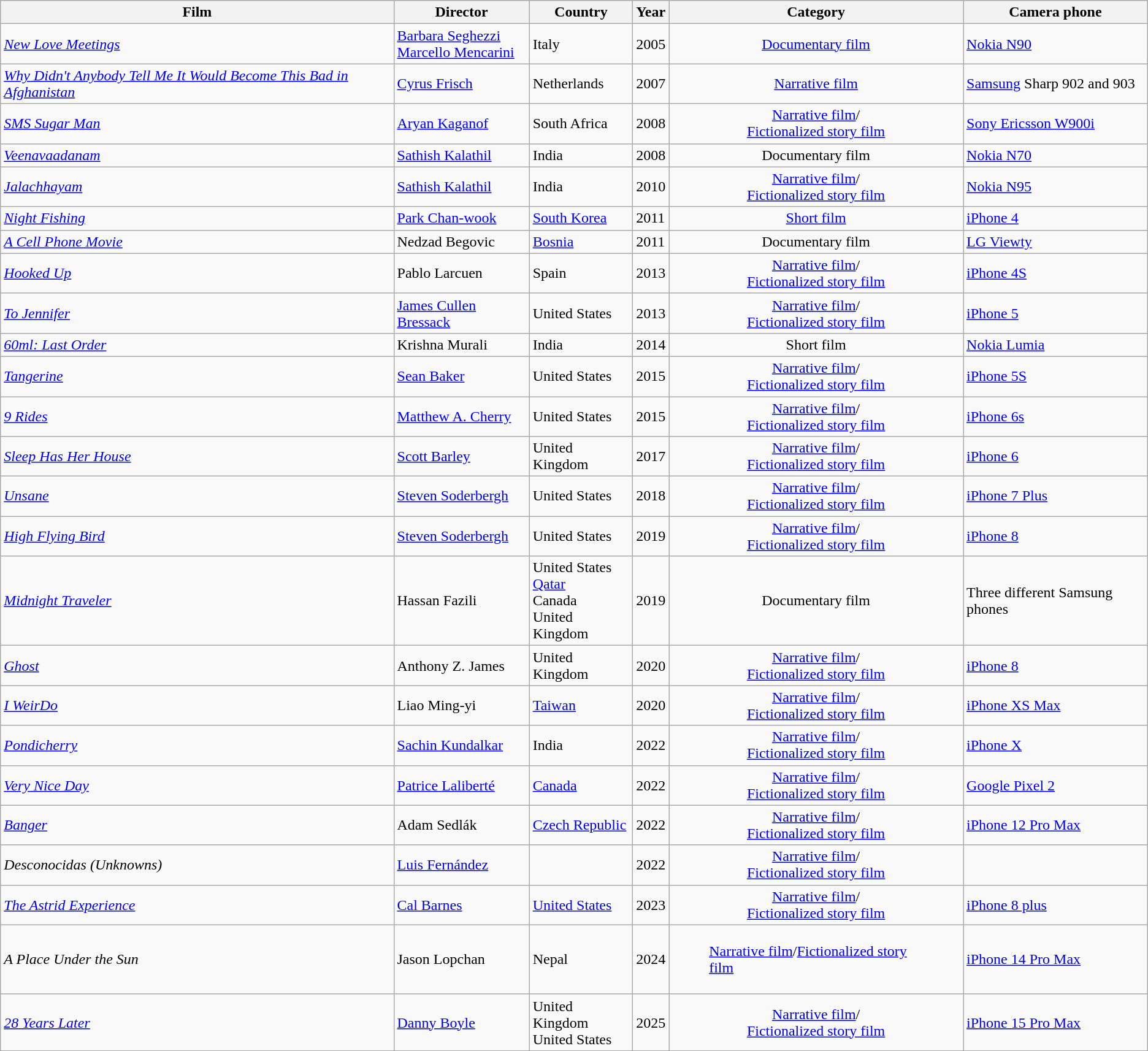<table class="wikitable sortable">
<tr>
<th style="font-weight: bold;">Film</th>
<th style="font-weight: bold;">Director</th>
<th style="font-weight: bold;">Country</th>
<th style="font-weight: bold;">Year</th>
<th style="font-weight: bold;">Category</th>
<th style="text-align: center; font-weight: bold;">Camera phone</th>
</tr>
<tr>
<td><em><a href='#'>New Love Meetings</a></em></td>
<td><a href='#'>Barbara Seghezzi</a><br><a href='#'>Marcello Mencarini</a></td>
<td>Italy</td>
<td>2005</td>
<td style="text-align: center;"><a href='#'>Documentary film</a></td>
<td><a href='#'>Nokia N90</a></td>
</tr>
<tr>
<td><em><a href='#'>Why Didn't Anybody Tell Me It Would Become This Bad in Afghanistan</a></em></td>
<td><a href='#'>Cyrus Frisch</a></td>
<td>Netherlands</td>
<td>2007</td>
<td style="text-align: center;"><a href='#'>Narrative film</a></td>
<td><a href='#'>Samsung</a> Sharp 902 and 903</td>
</tr>
<tr>
<td><em><a href='#'>SMS Sugar Man</a></em></td>
<td><a href='#'>Aryan Kaganof</a></td>
<td>South Africa</td>
<td>2008</td>
<td style="text-align: center;"><a href='#'>Narrative film</a>/<br><a href='#'>Fictionalized story film</a></td>
<td><a href='#'>Sony Ericsson W900i</a></td>
</tr>
<tr>
<td><em><a href='#'>Veenavaadanam</a></em></td>
<td><a href='#'>Sathish Kalathil</a></td>
<td>India</td>
<td>2008</td>
<td style="text-align: center;">Documentary film</td>
<td><a href='#'>Nokia N70</a></td>
</tr>
<tr>
<td><em><a href='#'>Jalachhayam</a></em></td>
<td><a href='#'>Sathish Kalathil</a></td>
<td>India</td>
<td>2010</td>
<td style="text-align: center;"><a href='#'>Narrative film</a>/<br><a href='#'>Fictionalized story film</a></td>
<td><a href='#'>Nokia N95</a></td>
</tr>
<tr>
<td><em><a href='#'>Night Fishing</a></em></td>
<td><a href='#'>Park Chan-wook</a></td>
<td><a href='#'>South Korea</a></td>
<td>2011</td>
<td style="text-align: center;"><a href='#'>Short film</a></td>
<td><a href='#'>iPhone 4</a></td>
</tr>
<tr>
<td><em><a href='#'>A Cell Phone Movie</a></em></td>
<td>Nedzad Begovic</td>
<td><a href='#'>Bosnia</a></td>
<td>2011</td>
<td style="text-align: center;">Documentary film</td>
<td><a href='#'>LG Viewty</a></td>
</tr>
<tr>
<td><em><a href='#'>Hooked Up</a></em></td>
<td>Pablo Larcuen</td>
<td>Spain</td>
<td>2013</td>
<td style="text-align: center;"><a href='#'>Narrative film</a>/<br><a href='#'>Fictionalized story film</a></td>
<td><a href='#'>iPhone 4S</a></td>
</tr>
<tr>
<td><em><a href='#'>To Jennifer</a></em></td>
<td><a href='#'>James Cullen Bressack</a></td>
<td>United States</td>
<td>2013</td>
<td style="text-align: center;"><a href='#'>Narrative film</a>/<br><a href='#'>Fictionalized story film</a></td>
<td><a href='#'>iPhone 5</a></td>
</tr>
<tr>
<td><em><a href='#'>60ml: Last Order</a></em></td>
<td>Krishna Murali</td>
<td>India</td>
<td>2014</td>
<td style="text-align: center;">Short film</td>
<td><a href='#'>Nokia Lumia</a></td>
</tr>
<tr>
<td><em><a href='#'>Tangerine</a></em></td>
<td><a href='#'>Sean Baker</a></td>
<td>United States</td>
<td>2015</td>
<td style="text-align: center;"><a href='#'>Narrative film</a>/<br><a href='#'>Fictionalized story film</a></td>
<td><a href='#'>iPhone 5S</a></td>
</tr>
<tr>
<td><em><a href='#'>9 Rides</a></em></td>
<td><a href='#'>Matthew A. Cherry</a></td>
<td>United States</td>
<td>2015</td>
<td style="text-align: center;"><a href='#'>Narrative film</a>/<br><a href='#'>Fictionalized story film</a></td>
<td><a href='#'>iPhone 6s</a></td>
</tr>
<tr>
<td><em><a href='#'>Sleep Has Her House</a></em></td>
<td><a href='#'>Scott Barley</a></td>
<td>United Kingdom</td>
<td>2017</td>
<td style="text-align: center;"><a href='#'>Narrative film</a>/<br><a href='#'>Fictionalized story film</a></td>
<td><a href='#'>iPhone 6</a></td>
</tr>
<tr>
<td><em><a href='#'>Unsane</a></em></td>
<td><a href='#'>Steven Soderbergh</a></td>
<td>United States</td>
<td>2018</td>
<td style="text-align: center;"><a href='#'>Narrative film</a>/<br><a href='#'>Fictionalized story film</a></td>
<td><a href='#'>iPhone 7 Plus</a></td>
</tr>
<tr>
<td><em><a href='#'>High Flying Bird</a></em></td>
<td><a href='#'>Steven Soderbergh</a></td>
<td>United States</td>
<td>2019</td>
<td style="text-align: center;"><a href='#'>Narrative film</a>/<br><a href='#'>Fictionalized story film</a></td>
<td><a href='#'>iPhone 8</a></td>
</tr>
<tr>
<td><em><a href='#'>Midnight Traveler</a></em></td>
<td>Hassan Fazili</td>
<td>United States<br><a href='#'>Qatar</a><br>Canada<br>United Kingdom</td>
<td>2019</td>
<td style="text-align: center;">Documentary film</td>
<td>Three different Samsung phones</td>
</tr>
<tr>
<td><em><a href='#'>Ghost</a></em></td>
<td>Anthony Z. James</td>
<td>United Kingdom</td>
<td>2020</td>
<td style="text-align: center;"><a href='#'>Narrative film</a>/<br><a href='#'>Fictionalized story film</a></td>
<td><a href='#'>iPhone 8</a></td>
</tr>
<tr>
<td><em><a href='#'>I WeirDo</a></em></td>
<td>Liao Ming-yi</td>
<td><a href='#'>Taiwan</a></td>
<td>2020</td>
<td style="text-align: center;"><a href='#'>Narrative film</a>/<br><a href='#'>Fictionalized story film</a></td>
<td><a href='#'>iPhone XS Max</a></td>
</tr>
<tr>
<td><em><a href='#'>Pondicherry</a></em></td>
<td><a href='#'>Sachin Kundalkar</a></td>
<td>India</td>
<td>2022</td>
<td style="text-align: center;"><a href='#'>Narrative film</a>/<br><a href='#'>Fictionalized story film</a></td>
<td><a href='#'>iPhone X</a></td>
</tr>
<tr>
<td><em><a href='#'>Very Nice Day</a></em></td>
<td><a href='#'>Patrice Laliberté</a></td>
<td><a href='#'>Canada</a></td>
<td>2022</td>
<td style="text-align: center;"><a href='#'>Narrative film</a>/<br><a href='#'>Fictionalized story film</a></td>
<td><a href='#'>Google Pixel 2</a></td>
</tr>
<tr>
<td><em><a href='#'>Banger</a></em></td>
<td>Adam Sedlák</td>
<td><a href='#'>Czech Republic</a></td>
<td>2022</td>
<td style="text-align: center;"><a href='#'>Narrative film</a>/<br><a href='#'>Fictionalized story film</a></td>
<td><a href='#'>iPhone 12 Pro Max</a></td>
</tr>
<tr>
<td><em>Desconocidas (Unknowns)</em></td>
<td><a href='#'>Luis Fernández</a></td>
<td></td>
<td>2022</td>
<td style="text-align: center;"><a href='#'>Narrative film</a>/<br><a href='#'>Fictionalized story film</a></td>
<td></td>
</tr>
<tr>
<td><em><a href='#'>The Astrid Experience</a></em></td>
<td><a href='#'>Cal Barnes</a></td>
<td><a href='#'>United States</a></td>
<td>2023</td>
<td style="text-align: center;"><a href='#'>Narrative film</a>/<br><a href='#'>Fictionalized story film</a></td>
<td><a href='#'>iPhone 8 plus</a></td>
</tr>
<tr>
<td><em>A Place Under the Sun</em></td>
<td>Jason Lopchan</td>
<td>Nepal</td>
<td>2024</td>
<td><blockquote><a href='#'>Narrative film</a>/<a href='#'>Fictionalized story film</a></blockquote></td>
<td><a href='#'>iPhone 14 Pro Max</a></td>
</tr>
<tr>
<td><em><a href='#'>28 Years Later</a></em></td>
<td><a href='#'>Danny Boyle</a></td>
<td>United Kingdom<br>United States</td>
<td>2025</td>
<td style="text-align: center;"><a href='#'>Narrative film</a>/<br><a href='#'>Fictionalized story film</a></td>
<td><a href='#'>iPhone 15 Pro Max</a></td>
</tr>
</table>
